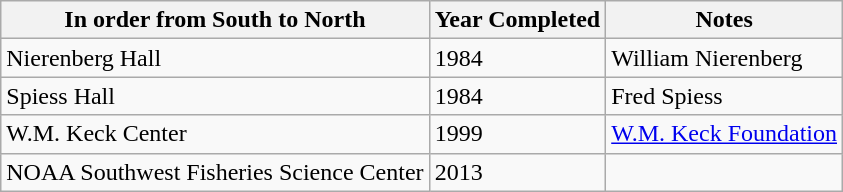<table class="wikitable">
<tr>
<th>In order from South to North</th>
<th>Year Completed</th>
<th>Notes</th>
</tr>
<tr>
<td>Nierenberg Hall</td>
<td>1984</td>
<td>William Nierenberg</td>
</tr>
<tr>
<td>Spiess Hall</td>
<td>1984</td>
<td>Fred Spiess</td>
</tr>
<tr>
<td>W.M. Keck Center</td>
<td>1999</td>
<td><a href='#'>W.M. Keck Foundation</a></td>
</tr>
<tr>
<td>NOAA Southwest Fisheries Science Center</td>
<td>2013</td>
<td></td>
</tr>
</table>
